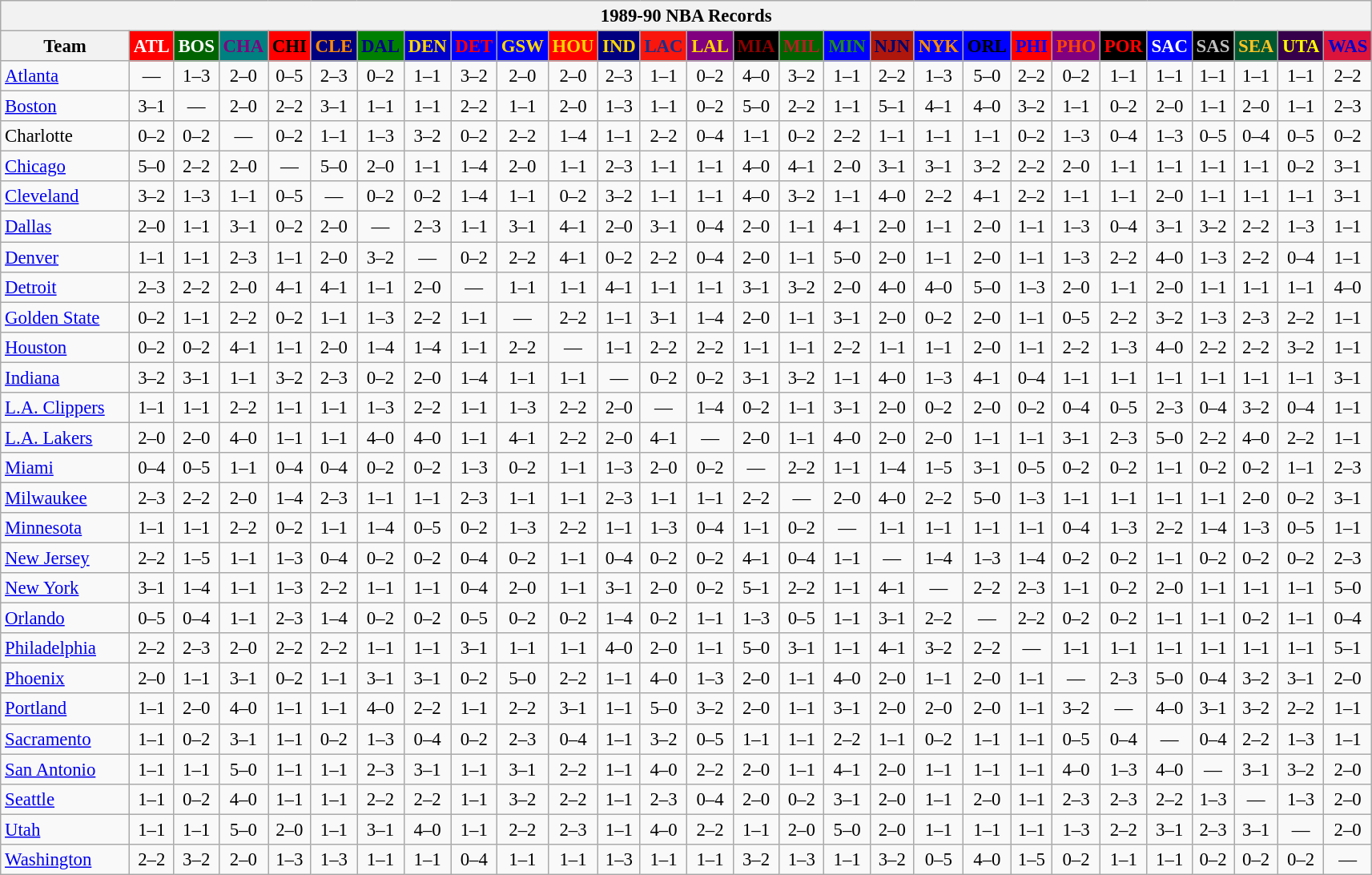<table class="wikitable" style="font-size:95%; text-align:center;">
<tr>
<th colspan=28>1989-90 NBA Records</th>
</tr>
<tr>
<th width=100>Team</th>
<th style="background:#FF0000;color:#FFFFFF;width=35">ATL</th>
<th style="background:#006400;color:#FFFFFF;width=35">BOS</th>
<th style="background:#008080;color:#800080;width=35">CHA</th>
<th style="background:#FF0000;color:#000000;width=35">CHI</th>
<th style="background:#000080;color:#FF8C00;width=35">CLE</th>
<th style="background:#008000;color:#00008B;width=35">DAL</th>
<th style="background:#0000CD;color:#FFD700;width=35">DEN</th>
<th style="background:#0000FF;color:#FF0000;width=35">DET</th>
<th style="background:#0000FF;color:#FFD700;width=35">GSW</th>
<th style="background:#FF0000;color:#FFD700;width=35">HOU</th>
<th style="background:#000080;color:#FFD700;width=35">IND</th>
<th style="background:#F9160D;color:#1A2E8B;width=35">LAC</th>
<th style="background:#800080;color:#FFD700;width=35">LAL</th>
<th style="background:#000000;color:#8B0000;width=35">MIA</th>
<th style="background:#006400;color:#B22222;width=35">MIL</th>
<th style="background:#0000FF;color:#228B22;width=35">MIN</th>
<th style="background:#B0170C;color:#00056D;width=35">NJN</th>
<th style="background:#0000FF;color:#FF8C00;width=35">NYK</th>
<th style="background:#0000FF;color:#000000;width=35">ORL</th>
<th style="background:#FF0000;color:#0000FF;width=35">PHI</th>
<th style="background:#800080;color:#FF4500;width=35">PHO</th>
<th style="background:#000000;color:#FF0000;width=35">POR</th>
<th style="background:#0000FF;color:#FFFFFF;width=35">SAC</th>
<th style="background:#000000;color:#C0C0C0;width=35">SAS</th>
<th style="background:#005831;color:#FFC322;width=35">SEA</th>
<th style="background:#36004A;color:#FFFF00;width=35">UTA</th>
<th style="background:#DC143C;color:#0000CD;width=35">WAS</th>
</tr>
<tr>
<td style="text-align:left;"><a href='#'>Atlanta</a></td>
<td>—</td>
<td>1–3</td>
<td>2–0</td>
<td>0–5</td>
<td>2–3</td>
<td>0–2</td>
<td>1–1</td>
<td>3–2</td>
<td>2–0</td>
<td>2–0</td>
<td>2–3</td>
<td>1–1</td>
<td>0–2</td>
<td>4–0</td>
<td>3–2</td>
<td>1–1</td>
<td>2–2</td>
<td>1–3</td>
<td>5–0</td>
<td>2–2</td>
<td>0–2</td>
<td>1–1</td>
<td>1–1</td>
<td>1–1</td>
<td>1–1</td>
<td>1–1</td>
<td>2–2</td>
</tr>
<tr>
<td style="text-align:left;"><a href='#'>Boston</a></td>
<td>3–1</td>
<td>—</td>
<td>2–0</td>
<td>2–2</td>
<td>3–1</td>
<td>1–1</td>
<td>1–1</td>
<td>2–2</td>
<td>1–1</td>
<td>2–0</td>
<td>1–3</td>
<td>1–1</td>
<td>0–2</td>
<td>5–0</td>
<td>2–2</td>
<td>1–1</td>
<td>5–1</td>
<td>4–1</td>
<td>4–0</td>
<td>3–2</td>
<td>1–1</td>
<td>0–2</td>
<td>2–0</td>
<td>1–1</td>
<td>2–0</td>
<td>1–1</td>
<td>2–3</td>
</tr>
<tr>
<td style="text-align:left;">Charlotte</td>
<td>0–2</td>
<td>0–2</td>
<td>—</td>
<td>0–2</td>
<td>1–1</td>
<td>1–3</td>
<td>3–2</td>
<td>0–2</td>
<td>2–2</td>
<td>1–4</td>
<td>1–1</td>
<td>2–2</td>
<td>0–4</td>
<td>1–1</td>
<td>0–2</td>
<td>2–2</td>
<td>1–1</td>
<td>1–1</td>
<td>1–1</td>
<td>0–2</td>
<td>1–3</td>
<td>0–4</td>
<td>1–3</td>
<td>0–5</td>
<td>0–4</td>
<td>0–5</td>
<td>0–2</td>
</tr>
<tr>
<td style="text-align:left;"><a href='#'>Chicago</a></td>
<td>5–0</td>
<td>2–2</td>
<td>2–0</td>
<td>—</td>
<td>5–0</td>
<td>2–0</td>
<td>1–1</td>
<td>1–4</td>
<td>2–0</td>
<td>1–1</td>
<td>2–3</td>
<td>1–1</td>
<td>1–1</td>
<td>4–0</td>
<td>4–1</td>
<td>2–0</td>
<td>3–1</td>
<td>3–1</td>
<td>3–2</td>
<td>2–2</td>
<td>2–0</td>
<td>1–1</td>
<td>1–1</td>
<td>1–1</td>
<td>1–1</td>
<td>0–2</td>
<td>3–1</td>
</tr>
<tr>
<td style="text-align:left;"><a href='#'>Cleveland</a></td>
<td>3–2</td>
<td>1–3</td>
<td>1–1</td>
<td>0–5</td>
<td>—</td>
<td>0–2</td>
<td>0–2</td>
<td>1–4</td>
<td>1–1</td>
<td>0–2</td>
<td>3–2</td>
<td>1–1</td>
<td>1–1</td>
<td>4–0</td>
<td>3–2</td>
<td>1–1</td>
<td>4–0</td>
<td>2–2</td>
<td>4–1</td>
<td>2–2</td>
<td>1–1</td>
<td>1–1</td>
<td>2–0</td>
<td>1–1</td>
<td>1–1</td>
<td>1–1</td>
<td>3–1</td>
</tr>
<tr>
<td style="text-align:left;"><a href='#'>Dallas</a></td>
<td>2–0</td>
<td>1–1</td>
<td>3–1</td>
<td>0–2</td>
<td>2–0</td>
<td>—</td>
<td>2–3</td>
<td>1–1</td>
<td>3–1</td>
<td>4–1</td>
<td>2–0</td>
<td>3–1</td>
<td>0–4</td>
<td>2–0</td>
<td>1–1</td>
<td>4–1</td>
<td>2–0</td>
<td>1–1</td>
<td>2–0</td>
<td>1–1</td>
<td>1–3</td>
<td>0–4</td>
<td>3–1</td>
<td>3–2</td>
<td>2–2</td>
<td>1–3</td>
<td>1–1</td>
</tr>
<tr>
<td style="text-align:left;"><a href='#'>Denver</a></td>
<td>1–1</td>
<td>1–1</td>
<td>2–3</td>
<td>1–1</td>
<td>2–0</td>
<td>3–2</td>
<td>—</td>
<td>0–2</td>
<td>2–2</td>
<td>4–1</td>
<td>0–2</td>
<td>2–2</td>
<td>0–4</td>
<td>2–0</td>
<td>1–1</td>
<td>5–0</td>
<td>2–0</td>
<td>1–1</td>
<td>2–0</td>
<td>1–1</td>
<td>1–3</td>
<td>2–2</td>
<td>4–0</td>
<td>1–3</td>
<td>2–2</td>
<td>0–4</td>
<td>1–1</td>
</tr>
<tr>
<td style="text-align:left;"><a href='#'>Detroit</a></td>
<td>2–3</td>
<td>2–2</td>
<td>2–0</td>
<td>4–1</td>
<td>4–1</td>
<td>1–1</td>
<td>2–0</td>
<td>—</td>
<td>1–1</td>
<td>1–1</td>
<td>4–1</td>
<td>1–1</td>
<td>1–1</td>
<td>3–1</td>
<td>3–2</td>
<td>2–0</td>
<td>4–0</td>
<td>4–0</td>
<td>5–0</td>
<td>1–3</td>
<td>2–0</td>
<td>1–1</td>
<td>2–0</td>
<td>1–1</td>
<td>1–1</td>
<td>1–1</td>
<td>4–0</td>
</tr>
<tr>
<td style="text-align:left;"><a href='#'>Golden State</a></td>
<td>0–2</td>
<td>1–1</td>
<td>2–2</td>
<td>0–2</td>
<td>1–1</td>
<td>1–3</td>
<td>2–2</td>
<td>1–1</td>
<td>—</td>
<td>2–2</td>
<td>1–1</td>
<td>3–1</td>
<td>1–4</td>
<td>2–0</td>
<td>1–1</td>
<td>3–1</td>
<td>2–0</td>
<td>0–2</td>
<td>2–0</td>
<td>1–1</td>
<td>0–5</td>
<td>2–2</td>
<td>3–2</td>
<td>1–3</td>
<td>2–3</td>
<td>2–2</td>
<td>1–1</td>
</tr>
<tr>
<td style="text-align:left;"><a href='#'>Houston</a></td>
<td>0–2</td>
<td>0–2</td>
<td>4–1</td>
<td>1–1</td>
<td>2–0</td>
<td>1–4</td>
<td>1–4</td>
<td>1–1</td>
<td>2–2</td>
<td>—</td>
<td>1–1</td>
<td>2–2</td>
<td>2–2</td>
<td>1–1</td>
<td>1–1</td>
<td>2–2</td>
<td>1–1</td>
<td>1–1</td>
<td>2–0</td>
<td>1–1</td>
<td>2–2</td>
<td>1–3</td>
<td>4–0</td>
<td>2–2</td>
<td>2–2</td>
<td>3–2</td>
<td>1–1</td>
</tr>
<tr>
<td style="text-align:left;"><a href='#'>Indiana</a></td>
<td>3–2</td>
<td>3–1</td>
<td>1–1</td>
<td>3–2</td>
<td>2–3</td>
<td>0–2</td>
<td>2–0</td>
<td>1–4</td>
<td>1–1</td>
<td>1–1</td>
<td>—</td>
<td>0–2</td>
<td>0–2</td>
<td>3–1</td>
<td>3–2</td>
<td>1–1</td>
<td>4–0</td>
<td>1–3</td>
<td>4–1</td>
<td>0–4</td>
<td>1–1</td>
<td>1–1</td>
<td>1–1</td>
<td>1–1</td>
<td>1–1</td>
<td>1–1</td>
<td>3–1</td>
</tr>
<tr>
<td style="text-align:left;"><a href='#'>L.A. Clippers</a></td>
<td>1–1</td>
<td>1–1</td>
<td>2–2</td>
<td>1–1</td>
<td>1–1</td>
<td>1–3</td>
<td>2–2</td>
<td>1–1</td>
<td>1–3</td>
<td>2–2</td>
<td>2–0</td>
<td>—</td>
<td>1–4</td>
<td>0–2</td>
<td>1–1</td>
<td>3–1</td>
<td>2–0</td>
<td>0–2</td>
<td>2–0</td>
<td>0–2</td>
<td>0–4</td>
<td>0–5</td>
<td>2–3</td>
<td>0–4</td>
<td>3–2</td>
<td>0–4</td>
<td>1–1</td>
</tr>
<tr>
<td style="text-align:left;"><a href='#'>L.A. Lakers</a></td>
<td>2–0</td>
<td>2–0</td>
<td>4–0</td>
<td>1–1</td>
<td>1–1</td>
<td>4–0</td>
<td>4–0</td>
<td>1–1</td>
<td>4–1</td>
<td>2–2</td>
<td>2–0</td>
<td>4–1</td>
<td>—</td>
<td>2–0</td>
<td>1–1</td>
<td>4–0</td>
<td>2–0</td>
<td>2–0</td>
<td>1–1</td>
<td>1–1</td>
<td>3–1</td>
<td>2–3</td>
<td>5–0</td>
<td>2–2</td>
<td>4–0</td>
<td>2–2</td>
<td>1–1</td>
</tr>
<tr>
<td style="text-align:left;"><a href='#'>Miami</a></td>
<td>0–4</td>
<td>0–5</td>
<td>1–1</td>
<td>0–4</td>
<td>0–4</td>
<td>0–2</td>
<td>0–2</td>
<td>1–3</td>
<td>0–2</td>
<td>1–1</td>
<td>1–3</td>
<td>2–0</td>
<td>0–2</td>
<td>—</td>
<td>2–2</td>
<td>1–1</td>
<td>1–4</td>
<td>1–5</td>
<td>3–1</td>
<td>0–5</td>
<td>0–2</td>
<td>0–2</td>
<td>1–1</td>
<td>0–2</td>
<td>0–2</td>
<td>1–1</td>
<td>2–3</td>
</tr>
<tr>
<td style="text-align:left;"><a href='#'>Milwaukee</a></td>
<td>2–3</td>
<td>2–2</td>
<td>2–0</td>
<td>1–4</td>
<td>2–3</td>
<td>1–1</td>
<td>1–1</td>
<td>2–3</td>
<td>1–1</td>
<td>1–1</td>
<td>2–3</td>
<td>1–1</td>
<td>1–1</td>
<td>2–2</td>
<td>—</td>
<td>2–0</td>
<td>4–0</td>
<td>2–2</td>
<td>5–0</td>
<td>1–3</td>
<td>1–1</td>
<td>1–1</td>
<td>1–1</td>
<td>1–1</td>
<td>2–0</td>
<td>0–2</td>
<td>3–1</td>
</tr>
<tr>
<td style="text-align:left;"><a href='#'>Minnesota</a></td>
<td>1–1</td>
<td>1–1</td>
<td>2–2</td>
<td>0–2</td>
<td>1–1</td>
<td>1–4</td>
<td>0–5</td>
<td>0–2</td>
<td>1–3</td>
<td>2–2</td>
<td>1–1</td>
<td>1–3</td>
<td>0–4</td>
<td>1–1</td>
<td>0–2</td>
<td>—</td>
<td>1–1</td>
<td>1–1</td>
<td>1–1</td>
<td>1–1</td>
<td>0–4</td>
<td>1–3</td>
<td>2–2</td>
<td>1–4</td>
<td>1–3</td>
<td>0–5</td>
<td>1–1</td>
</tr>
<tr>
<td style="text-align:left;"><a href='#'>New Jersey</a></td>
<td>2–2</td>
<td>1–5</td>
<td>1–1</td>
<td>1–3</td>
<td>0–4</td>
<td>0–2</td>
<td>0–2</td>
<td>0–4</td>
<td>0–2</td>
<td>1–1</td>
<td>0–4</td>
<td>0–2</td>
<td>0–2</td>
<td>4–1</td>
<td>0–4</td>
<td>1–1</td>
<td>—</td>
<td>1–4</td>
<td>1–3</td>
<td>1–4</td>
<td>0–2</td>
<td>0–2</td>
<td>1–1</td>
<td>0–2</td>
<td>0–2</td>
<td>0–2</td>
<td>2–3</td>
</tr>
<tr>
<td style="text-align:left;"><a href='#'>New York</a></td>
<td>3–1</td>
<td>1–4</td>
<td>1–1</td>
<td>1–3</td>
<td>2–2</td>
<td>1–1</td>
<td>1–1</td>
<td>0–4</td>
<td>2–0</td>
<td>1–1</td>
<td>3–1</td>
<td>2–0</td>
<td>0–2</td>
<td>5–1</td>
<td>2–2</td>
<td>1–1</td>
<td>4–1</td>
<td>—</td>
<td>2–2</td>
<td>2–3</td>
<td>1–1</td>
<td>0–2</td>
<td>2–0</td>
<td>1–1</td>
<td>1–1</td>
<td>1–1</td>
<td>5–0</td>
</tr>
<tr>
<td style="text-align:left;"><a href='#'>Orlando</a></td>
<td>0–5</td>
<td>0–4</td>
<td>1–1</td>
<td>2–3</td>
<td>1–4</td>
<td>0–2</td>
<td>0–2</td>
<td>0–5</td>
<td>0–2</td>
<td>0–2</td>
<td>1–4</td>
<td>0–2</td>
<td>1–1</td>
<td>1–3</td>
<td>0–5</td>
<td>1–1</td>
<td>3–1</td>
<td>2–2</td>
<td>—</td>
<td>2–2</td>
<td>0–2</td>
<td>0–2</td>
<td>1–1</td>
<td>1–1</td>
<td>0–2</td>
<td>1–1</td>
<td>0–4</td>
</tr>
<tr>
<td style="text-align:left;"><a href='#'>Philadelphia</a></td>
<td>2–2</td>
<td>2–3</td>
<td>2–0</td>
<td>2–2</td>
<td>2–2</td>
<td>1–1</td>
<td>1–1</td>
<td>3–1</td>
<td>1–1</td>
<td>1–1</td>
<td>4–0</td>
<td>2–0</td>
<td>1–1</td>
<td>5–0</td>
<td>3–1</td>
<td>1–1</td>
<td>4–1</td>
<td>3–2</td>
<td>2–2</td>
<td>—</td>
<td>1–1</td>
<td>1–1</td>
<td>1–1</td>
<td>1–1</td>
<td>1–1</td>
<td>1–1</td>
<td>5–1</td>
</tr>
<tr>
<td style="text-align:left;"><a href='#'>Phoenix</a></td>
<td>2–0</td>
<td>1–1</td>
<td>3–1</td>
<td>0–2</td>
<td>1–1</td>
<td>3–1</td>
<td>3–1</td>
<td>0–2</td>
<td>5–0</td>
<td>2–2</td>
<td>1–1</td>
<td>4–0</td>
<td>1–3</td>
<td>2–0</td>
<td>1–1</td>
<td>4–0</td>
<td>2–0</td>
<td>1–1</td>
<td>2–0</td>
<td>1–1</td>
<td>—</td>
<td>2–3</td>
<td>5–0</td>
<td>0–4</td>
<td>3–2</td>
<td>3–1</td>
<td>2–0</td>
</tr>
<tr>
<td style="text-align:left;"><a href='#'>Portland</a></td>
<td>1–1</td>
<td>2–0</td>
<td>4–0</td>
<td>1–1</td>
<td>1–1</td>
<td>4–0</td>
<td>2–2</td>
<td>1–1</td>
<td>2–2</td>
<td>3–1</td>
<td>1–1</td>
<td>5–0</td>
<td>3–2</td>
<td>2–0</td>
<td>1–1</td>
<td>3–1</td>
<td>2–0</td>
<td>2–0</td>
<td>2–0</td>
<td>1–1</td>
<td>3–2</td>
<td>—</td>
<td>4–0</td>
<td>3–1</td>
<td>3–2</td>
<td>2–2</td>
<td>1–1</td>
</tr>
<tr>
<td style="text-align:left;"><a href='#'>Sacramento</a></td>
<td>1–1</td>
<td>0–2</td>
<td>3–1</td>
<td>1–1</td>
<td>0–2</td>
<td>1–3</td>
<td>0–4</td>
<td>0–2</td>
<td>2–3</td>
<td>0–4</td>
<td>1–1</td>
<td>3–2</td>
<td>0–5</td>
<td>1–1</td>
<td>1–1</td>
<td>2–2</td>
<td>1–1</td>
<td>0–2</td>
<td>1–1</td>
<td>1–1</td>
<td>0–5</td>
<td>0–4</td>
<td>—</td>
<td>0–4</td>
<td>2–2</td>
<td>1–3</td>
<td>1–1</td>
</tr>
<tr>
<td style="text-align:left;"><a href='#'>San Antonio</a></td>
<td>1–1</td>
<td>1–1</td>
<td>5–0</td>
<td>1–1</td>
<td>1–1</td>
<td>2–3</td>
<td>3–1</td>
<td>1–1</td>
<td>3–1</td>
<td>2–2</td>
<td>1–1</td>
<td>4–0</td>
<td>2–2</td>
<td>2–0</td>
<td>1–1</td>
<td>4–1</td>
<td>2–0</td>
<td>1–1</td>
<td>1–1</td>
<td>1–1</td>
<td>4–0</td>
<td>1–3</td>
<td>4–0</td>
<td>—</td>
<td>3–1</td>
<td>3–2</td>
<td>2–0</td>
</tr>
<tr>
<td style="text-align:left;"><a href='#'>Seattle</a></td>
<td>1–1</td>
<td>0–2</td>
<td>4–0</td>
<td>1–1</td>
<td>1–1</td>
<td>2–2</td>
<td>2–2</td>
<td>1–1</td>
<td>3–2</td>
<td>2–2</td>
<td>1–1</td>
<td>2–3</td>
<td>0–4</td>
<td>2–0</td>
<td>0–2</td>
<td>3–1</td>
<td>2–0</td>
<td>1–1</td>
<td>2–0</td>
<td>1–1</td>
<td>2–3</td>
<td>2–3</td>
<td>2–2</td>
<td>1–3</td>
<td>—</td>
<td>1–3</td>
<td>2–0</td>
</tr>
<tr>
<td style="text-align:left;"><a href='#'>Utah</a></td>
<td>1–1</td>
<td>1–1</td>
<td>5–0</td>
<td>2–0</td>
<td>1–1</td>
<td>3–1</td>
<td>4–0</td>
<td>1–1</td>
<td>2–2</td>
<td>2–3</td>
<td>1–1</td>
<td>4–0</td>
<td>2–2</td>
<td>1–1</td>
<td>2–0</td>
<td>5–0</td>
<td>2–0</td>
<td>1–1</td>
<td>1–1</td>
<td>1–1</td>
<td>1–3</td>
<td>2–2</td>
<td>3–1</td>
<td>2–3</td>
<td>3–1</td>
<td>—</td>
<td>2–0</td>
</tr>
<tr>
<td style="text-align:left;"><a href='#'>Washington</a></td>
<td>2–2</td>
<td>3–2</td>
<td>2–0</td>
<td>1–3</td>
<td>1–3</td>
<td>1–1</td>
<td>1–1</td>
<td>0–4</td>
<td>1–1</td>
<td>1–1</td>
<td>1–3</td>
<td>1–1</td>
<td>1–1</td>
<td>3–2</td>
<td>1–3</td>
<td>1–1</td>
<td>3–2</td>
<td>0–5</td>
<td>4–0</td>
<td>1–5</td>
<td>0–2</td>
<td>1–1</td>
<td>1–1</td>
<td>0–2</td>
<td>0–2</td>
<td>0–2</td>
<td>—</td>
</tr>
</table>
